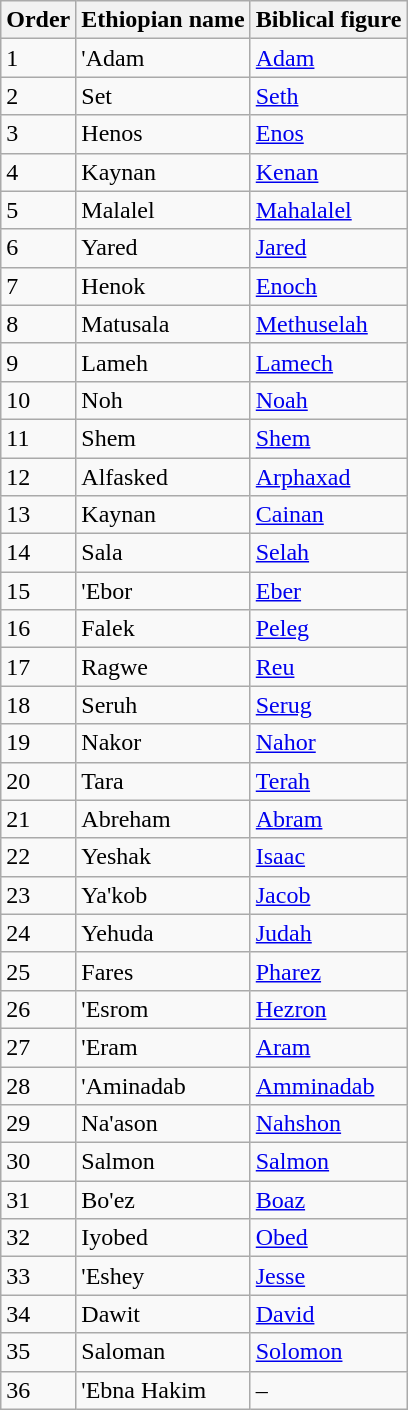<table class="wikitable">
<tr>
<th>Order</th>
<th>Ethiopian name</th>
<th>Biblical figure</th>
</tr>
<tr>
<td>1</td>
<td>'Adam</td>
<td><a href='#'>Adam</a></td>
</tr>
<tr>
<td>2</td>
<td>Set</td>
<td><a href='#'>Seth</a></td>
</tr>
<tr>
<td>3</td>
<td>Henos</td>
<td><a href='#'>Enos</a></td>
</tr>
<tr>
<td>4</td>
<td>Kaynan</td>
<td><a href='#'>Kenan</a></td>
</tr>
<tr>
<td>5</td>
<td>Malalel</td>
<td><a href='#'>Mahalalel</a></td>
</tr>
<tr>
<td>6</td>
<td>Yared</td>
<td><a href='#'>Jared</a></td>
</tr>
<tr>
<td>7</td>
<td>Henok</td>
<td><a href='#'>Enoch</a></td>
</tr>
<tr>
<td>8</td>
<td>Matusala</td>
<td><a href='#'>Methuselah</a></td>
</tr>
<tr>
<td>9</td>
<td>Lameh</td>
<td><a href='#'>Lamech</a></td>
</tr>
<tr>
<td>10</td>
<td>Noh</td>
<td><a href='#'>Noah</a></td>
</tr>
<tr>
<td>11</td>
<td>Shem</td>
<td><a href='#'>Shem</a></td>
</tr>
<tr>
<td>12</td>
<td>Alfasked</td>
<td><a href='#'>Arphaxad</a></td>
</tr>
<tr>
<td>13</td>
<td>Kaynan</td>
<td><a href='#'>Cainan</a></td>
</tr>
<tr>
<td>14</td>
<td>Sala</td>
<td><a href='#'>Selah</a></td>
</tr>
<tr>
<td>15</td>
<td>'Ebor</td>
<td><a href='#'>Eber</a></td>
</tr>
<tr>
<td>16</td>
<td>Falek</td>
<td><a href='#'>Peleg</a></td>
</tr>
<tr>
<td>17</td>
<td>Ragwe</td>
<td><a href='#'>Reu</a></td>
</tr>
<tr>
<td>18</td>
<td>Seruh</td>
<td><a href='#'>Serug</a></td>
</tr>
<tr>
<td>19</td>
<td>Nakor</td>
<td><a href='#'>Nahor</a></td>
</tr>
<tr>
<td>20</td>
<td>Tara</td>
<td><a href='#'>Terah</a></td>
</tr>
<tr>
<td>21</td>
<td>Abreham</td>
<td><a href='#'>Abram</a></td>
</tr>
<tr>
<td>22</td>
<td>Yeshak</td>
<td><a href='#'>Isaac</a></td>
</tr>
<tr>
<td>23</td>
<td>Ya'kob</td>
<td><a href='#'>Jacob</a></td>
</tr>
<tr>
<td>24</td>
<td>Yehuda</td>
<td><a href='#'>Judah</a></td>
</tr>
<tr>
<td>25</td>
<td>Fares</td>
<td><a href='#'>Pharez</a></td>
</tr>
<tr>
<td>26</td>
<td>'Esrom</td>
<td><a href='#'>Hezron</a></td>
</tr>
<tr>
<td>27</td>
<td>'Eram</td>
<td><a href='#'>Aram</a></td>
</tr>
<tr>
<td>28</td>
<td>'Aminadab</td>
<td><a href='#'>Amminadab</a></td>
</tr>
<tr>
<td>29</td>
<td>Na'ason</td>
<td><a href='#'>Nahshon</a></td>
</tr>
<tr>
<td>30</td>
<td>Salmon</td>
<td><a href='#'>Salmon</a></td>
</tr>
<tr>
<td>31</td>
<td>Bo'ez</td>
<td><a href='#'>Boaz</a></td>
</tr>
<tr>
<td>32</td>
<td>Iyobed</td>
<td><a href='#'>Obed</a></td>
</tr>
<tr>
<td>33</td>
<td>'Eshey</td>
<td><a href='#'>Jesse</a></td>
</tr>
<tr>
<td>34</td>
<td>Dawit</td>
<td><a href='#'>David</a></td>
</tr>
<tr>
<td>35</td>
<td>Saloman</td>
<td><a href='#'>Solomon</a></td>
</tr>
<tr>
<td>36</td>
<td>'Ebna Hakim</td>
<td>–</td>
</tr>
</table>
